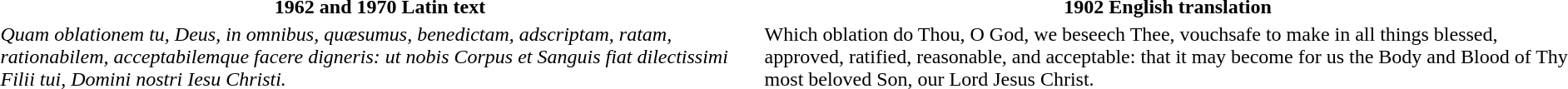<table>
<tr>
<th>1962 and 1970 Latin text</th>
<th>1902 English translation</th>
</tr>
<tr>
<td><em>Quam oblationem tu, Deus, in omnibus, quæsumus, benedictam, adscriptam, ratam, rationabilem, acceptabilemque facere digneris: ut nobis Corpus et Sanguis fiat dilectissimi Filii tui, Domini nostri Iesu Christi.</em></td>
<td>Which oblation do Thou, O God, we beseech Thee, vouchsafe to make in all things blessed, approved, ratified, reasonable, and acceptable: that it may become for us the Body and Blood of Thy most beloved Son, our Lord Jesus Christ.</td>
</tr>
</table>
